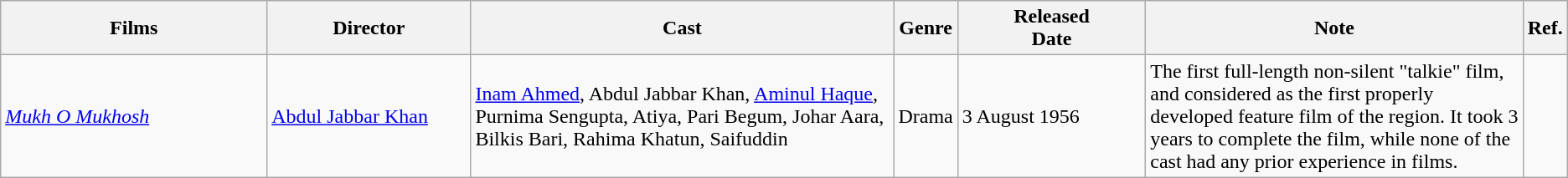<table class="wikitable sortable">
<tr>
<th style="width:17%;">Films</th>
<th style="width:13%;">Director</th>
<th style="width:27%;">Cast</th>
<th>Genre</th>
<th style="width:12%;">Released<br>Date</th>
<th>Note</th>
<th style="width:2%;">Ref.</th>
</tr>
<tr>
<td><em><a href='#'>Mukh O Mukhosh</a></em></td>
<td><a href='#'>Abdul Jabbar Khan</a></td>
<td><a href='#'>Inam Ahmed</a>, Abdul Jabbar Khan, <a href='#'>Aminul Haque</a>, Purnima Sengupta, Atiya, Pari Begum, Johar Aara, Bilkis Bari, Rahima Khatun, Saifuddin</td>
<td>Drama</td>
<td>3 August 1956</td>
<td>The first full-length non-silent "talkie" film, and considered as the first properly developed feature film of the region. It took 3 years to complete the film, while none of the cast had any prior experience in films.</td>
<td></td>
</tr>
</table>
